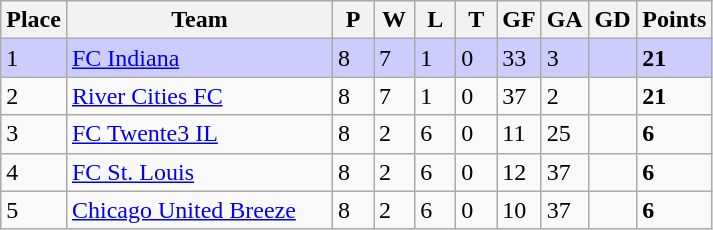<table class="wikitable">
<tr>
<th>Place</th>
<th width="170">Team</th>
<th width="20">P</th>
<th width="20">W</th>
<th width="20">L</th>
<th width="20">T</th>
<th width="20">GF</th>
<th width="20">GA</th>
<th width="25">GD</th>
<th>Points</th>
</tr>
<tr bgcolor=#ccccff>
<td>1</td>
<td><a href='#'>FC Indiana</a></td>
<td>8</td>
<td>7</td>
<td>1</td>
<td>0</td>
<td>33</td>
<td>3</td>
<td></td>
<td><strong>21</strong></td>
</tr>
<tr>
<td>2</td>
<td><a href='#'>River Cities FC</a></td>
<td>8</td>
<td>7</td>
<td>1</td>
<td>0</td>
<td>37</td>
<td>2</td>
<td></td>
<td><strong>21</strong></td>
</tr>
<tr>
<td>3</td>
<td><a href='#'>FC Twente3 IL</a></td>
<td>8</td>
<td>2</td>
<td>6</td>
<td>0</td>
<td>11</td>
<td>25</td>
<td></td>
<td><strong>6</strong></td>
</tr>
<tr>
<td>4</td>
<td><a href='#'>FC St. Louis</a></td>
<td>8</td>
<td>2</td>
<td>6</td>
<td>0</td>
<td>12</td>
<td>37</td>
<td></td>
<td><strong>6</strong></td>
</tr>
<tr>
<td>5</td>
<td><a href='#'>Chicago United Breeze</a></td>
<td>8</td>
<td>2</td>
<td>6</td>
<td>0</td>
<td>10</td>
<td>37</td>
<td></td>
<td><strong>6</strong></td>
</tr>
</table>
